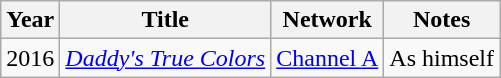<table class="wikitable sortable">
<tr>
<th>Year</th>
<th>Title</th>
<th>Network</th>
<th>Notes</th>
</tr>
<tr>
<td>2016</td>
<td><em><a href='#'>Daddy's True Colors</a></em></td>
<td><a href='#'>Channel A</a></td>
<td>As himself</td>
</tr>
</table>
